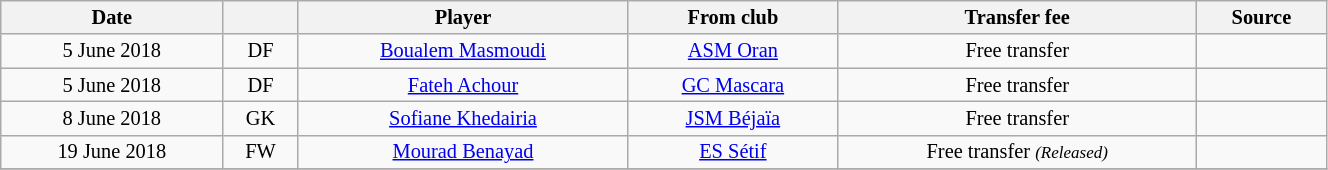<table class="wikitable sortable" style="width:70%; text-align:center; font-size:85%; text-align:centre;">
<tr>
<th>Date</th>
<th></th>
<th>Player</th>
<th>From club</th>
<th>Transfer fee</th>
<th>Source</th>
</tr>
<tr>
<td>5 June 2018</td>
<td>DF</td>
<td> <a href='#'>Boualem Masmoudi</a></td>
<td><a href='#'>ASM Oran</a></td>
<td>Free transfer</td>
<td></td>
</tr>
<tr>
<td>5 June 2018</td>
<td>DF</td>
<td> <a href='#'>Fateh Achour</a></td>
<td><a href='#'>GC Mascara</a></td>
<td>Free transfer</td>
<td></td>
</tr>
<tr>
<td>8 June 2018</td>
<td>GK</td>
<td> <a href='#'>Sofiane Khedairia</a></td>
<td><a href='#'>JSM Béjaïa</a></td>
<td>Free transfer</td>
<td></td>
</tr>
<tr>
<td>19 June 2018</td>
<td>FW</td>
<td> <a href='#'>Mourad Benayad</a></td>
<td><a href='#'>ES Sétif</a></td>
<td>Free transfer <small><em>(Released)</em></small></td>
<td></td>
</tr>
<tr>
</tr>
</table>
